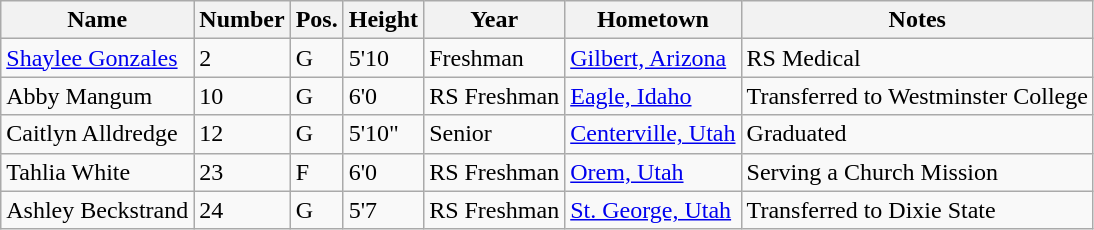<table class="wikitable sortable" border="1">
<tr>
<th>Name</th>
<th>Number</th>
<th>Pos.</th>
<th>Height</th>
<th>Year</th>
<th>Hometown</th>
<th class="unsortable">Notes</th>
</tr>
<tr>
<td><a href='#'>Shaylee Gonzales</a></td>
<td>2</td>
<td>G</td>
<td>5'10</td>
<td>Freshman</td>
<td><a href='#'>Gilbert, Arizona</a></td>
<td>RS Medical</td>
</tr>
<tr>
<td>Abby Mangum</td>
<td>10</td>
<td>G</td>
<td>6'0</td>
<td>RS Freshman</td>
<td><a href='#'>Eagle, Idaho</a></td>
<td>Transferred to Westminster College</td>
</tr>
<tr>
<td>Caitlyn Alldredge</td>
<td>12</td>
<td>G</td>
<td>5'10"</td>
<td>Senior</td>
<td><a href='#'>Centerville, Utah</a></td>
<td>Graduated</td>
</tr>
<tr>
<td>Tahlia White</td>
<td>23</td>
<td>F</td>
<td>6'0</td>
<td>RS Freshman</td>
<td><a href='#'>Orem, Utah</a></td>
<td>Serving a Church Mission</td>
</tr>
<tr>
<td>Ashley Beckstrand</td>
<td>24</td>
<td>G</td>
<td>5'7</td>
<td>RS Freshman</td>
<td><a href='#'>St. George, Utah</a></td>
<td>Transferred to Dixie State</td>
</tr>
</table>
